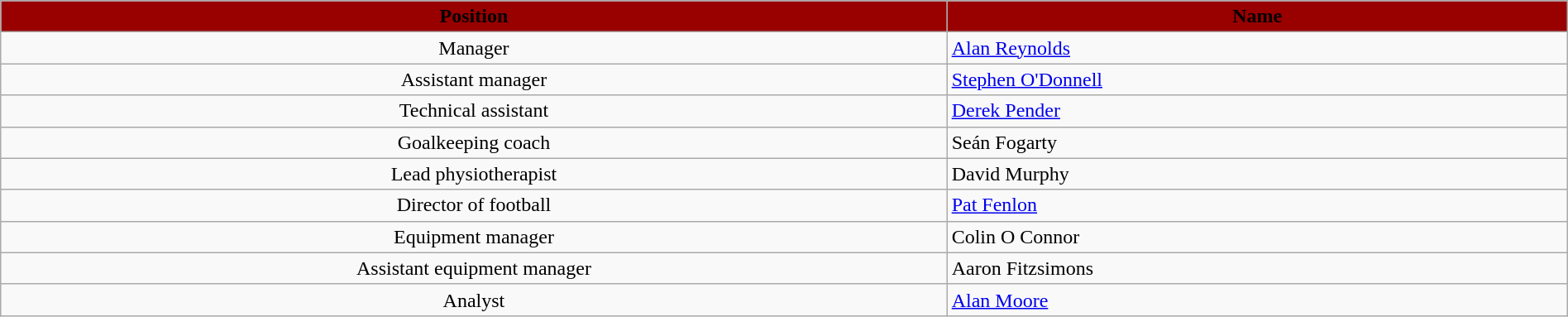<table class="wikitable" style="text-align:center;width:100%;">
<tr>
<th style="background:#990000;color:#000000; text-align:center;">Position</th>
<th style="background:#990000;color:#000000; text-align:center;">Name</th>
</tr>
<tr>
<td>Manager</td>
<td align=left> <a href='#'>Alan Reynolds</a></td>
</tr>
<tr>
<td>Assistant manager</td>
<td align=left> <a href='#'>Stephen O'Donnell</a></td>
</tr>
<tr>
<td>Technical assistant</td>
<td align=left> <a href='#'>Derek Pender</a></td>
</tr>
<tr>
<td>Goalkeeping coach</td>
<td align=left> Seán Fogarty</td>
</tr>
<tr>
<td>Lead physiotherapist</td>
<td align=left> David Murphy</td>
</tr>
<tr>
<td>Director of football</td>
<td align=left> <a href='#'>Pat Fenlon</a></td>
</tr>
<tr>
<td>Equipment manager</td>
<td align=left>  Colin O Connor</td>
</tr>
<tr>
<td>Assistant equipment manager</td>
<td align=left>  Aaron Fitzsimons</td>
</tr>
<tr>
<td>Analyst</td>
<td align=left>  <a href='#'>Alan Moore</a></td>
</tr>
</table>
